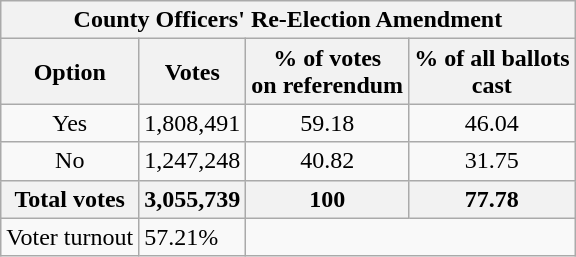<table class="wikitable">
<tr>
<th colspan=4 text align=center>County Officers' Re-Election Amendment</th>
</tr>
<tr>
<th>Option</th>
<th>Votes</th>
<th>% of votes<br>on referendum</th>
<th>% of all ballots<br>cast</th>
</tr>
<tr>
<td text align=center>Yes</td>
<td text align=center>1,808,491</td>
<td text align=center>59.18</td>
<td text align=center>46.04</td>
</tr>
<tr>
<td text align=center>No</td>
<td text align=center>1,247,248</td>
<td text align=center>40.82</td>
<td text align=center>31.75</td>
</tr>
<tr>
<th text align=center>Total votes</th>
<th text align=center><strong>3,055,739</strong></th>
<th text align=center><strong>100</strong></th>
<th text align=center><strong>77.78</strong></th>
</tr>
<tr>
<td>Voter turnout</td>
<td>57.21%</td>
</tr>
</table>
